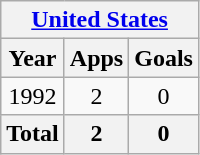<table class="wikitable" style="text-align:center">
<tr>
<th colspan=3><a href='#'>United States</a></th>
</tr>
<tr>
<th>Year</th>
<th>Apps</th>
<th>Goals</th>
</tr>
<tr>
<td>1992</td>
<td>2</td>
<td>0</td>
</tr>
<tr>
<th>Total</th>
<th>2</th>
<th>0</th>
</tr>
</table>
